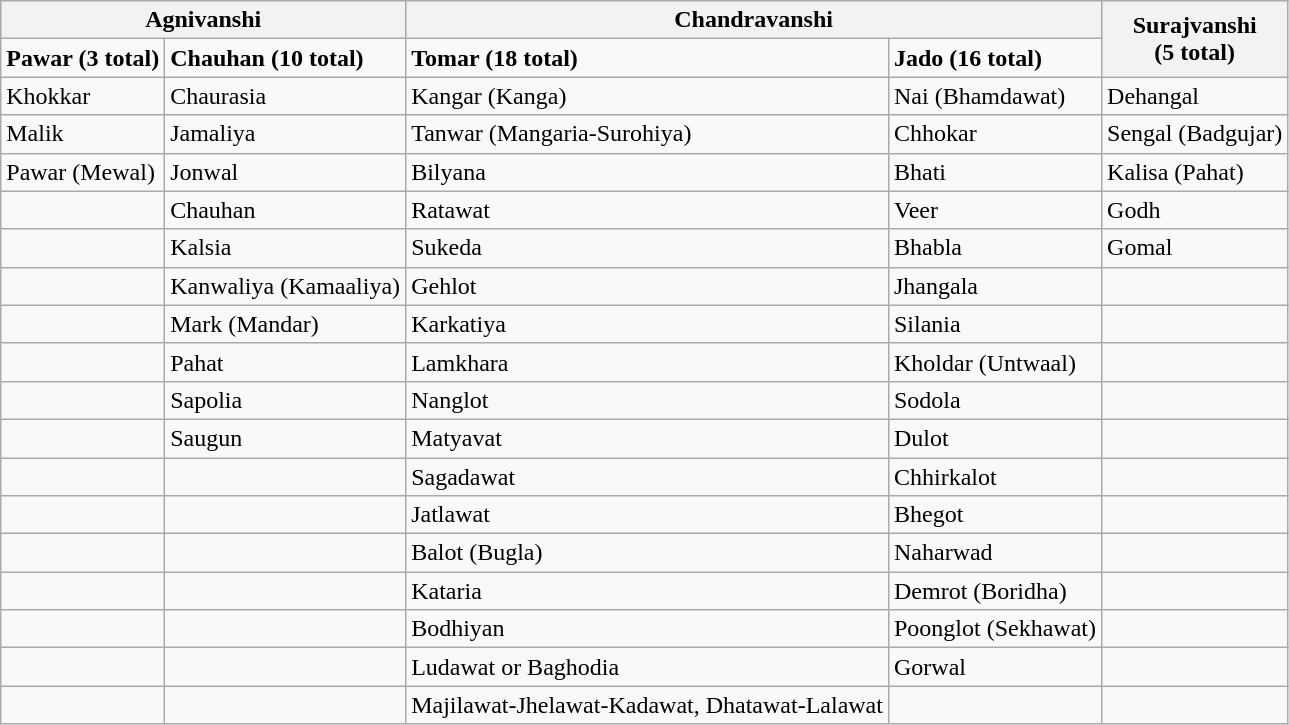<table class="wikitable">
<tr>
<th colspan="2">Agnivanshi</th>
<th colspan="2">Chandravanshi</th>
<th rowspan="2">Surajvanshi<br><strong>(5 total)</strong></th>
</tr>
<tr>
<td><strong>Pawar (3 total)</strong></td>
<td><strong>Chauhan (10 total)</strong></td>
<td><strong>Tomar (18 total)</strong></td>
<td><strong>Jado (16 total)</strong></td>
</tr>
<tr>
<td>Khokkar</td>
<td>Chaurasia</td>
<td>Kangar (Kanga)</td>
<td>Nai (Bhamdawat)</td>
<td>Dehangal</td>
</tr>
<tr>
<td>Malik</td>
<td>Jamaliya</td>
<td>Tanwar (Mangaria-Surohiya)</td>
<td>Chhokar</td>
<td>Sengal (Badgujar)</td>
</tr>
<tr>
<td>Pawar (Mewal)</td>
<td>Jonwal</td>
<td>Bilyana</td>
<td>Bhati</td>
<td>Kalisa (Pahat)</td>
</tr>
<tr>
<td></td>
<td>Chauhan</td>
<td>Ratawat</td>
<td>Veer</td>
<td>Godh</td>
</tr>
<tr>
<td></td>
<td>Kalsia</td>
<td>Sukeda</td>
<td>Bhabla</td>
<td>Gomal</td>
</tr>
<tr>
<td></td>
<td>Kanwaliya (Kamaaliya)</td>
<td>Gehlot</td>
<td>Jhangala</td>
<td></td>
</tr>
<tr>
<td></td>
<td>Mark (Mandar)</td>
<td>Karkatiya</td>
<td>Silania</td>
<td></td>
</tr>
<tr>
<td></td>
<td>Pahat</td>
<td>Lamkhara</td>
<td>Kholdar (Untwaal)</td>
<td></td>
</tr>
<tr>
<td></td>
<td>Sapolia</td>
<td>Nanglot</td>
<td>Sodola</td>
<td></td>
</tr>
<tr>
<td></td>
<td>Saugun</td>
<td>Matyavat</td>
<td>Dulot</td>
<td></td>
</tr>
<tr>
<td></td>
<td></td>
<td>Sagadawat</td>
<td>Chhirkalot</td>
<td></td>
</tr>
<tr>
<td></td>
<td></td>
<td>Jatlawat</td>
<td>Bhegot</td>
<td></td>
</tr>
<tr>
<td></td>
<td></td>
<td>Balot (Bugla)</td>
<td>Naharwad</td>
<td></td>
</tr>
<tr>
<td></td>
<td></td>
<td>Kataria</td>
<td>Demrot (Boridha)</td>
<td></td>
</tr>
<tr>
<td></td>
<td></td>
<td>Bodhiyan</td>
<td>Poonglot (Sekhawat)</td>
<td></td>
</tr>
<tr>
<td></td>
<td></td>
<td>Ludawat or Baghodia</td>
<td>Gorwal</td>
<td></td>
</tr>
<tr>
<td></td>
<td></td>
<td>Majilawat-Jhelawat-Kadawat, Dhatawat-Lalawat</td>
<td></td>
<td></td>
</tr>
</table>
